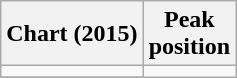<table class="wikitable sortable">
<tr>
<th>Chart (2015)</th>
<th>Peak<br>position</th>
</tr>
<tr>
<td></td>
</tr>
<tr>
</tr>
</table>
